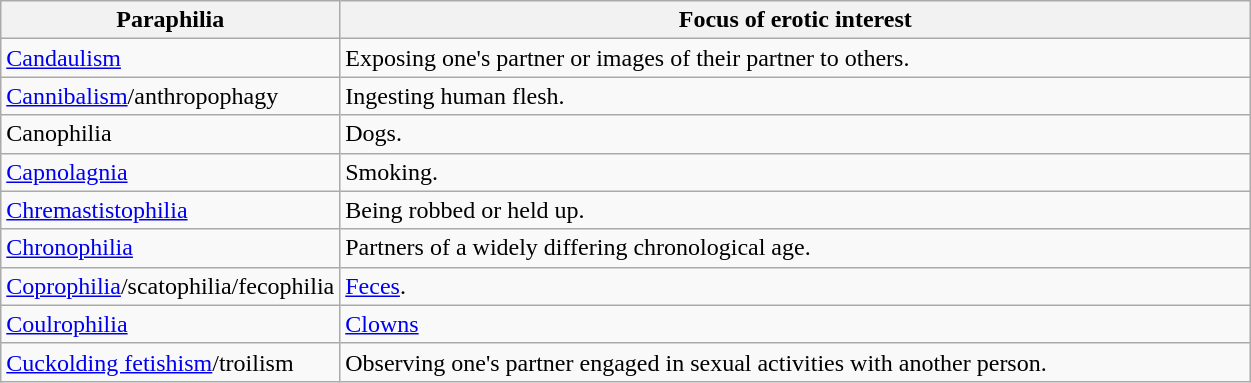<table class="wikitable sortable" border="1">
<tr>
<th width="200px">Paraphilia</th>
<th width="600px">Focus of erotic interest</th>
</tr>
<tr>
<td><a href='#'>Candaulism</a></td>
<td>Exposing one's partner or images of their partner to others.</td>
</tr>
<tr>
<td><a href='#'>Cannibalism</a>/anthropophagy</td>
<td>Ingesting human flesh.</td>
</tr>
<tr>
<td>Canophilia</td>
<td>Dogs.</td>
</tr>
<tr>
<td><a href='#'>Capnolagnia</a></td>
<td>Smoking.</td>
</tr>
<tr>
<td><a href='#'>Chremastistophilia</a></td>
<td>Being robbed or held up.</td>
</tr>
<tr>
<td><a href='#'>Chronophilia</a></td>
<td>Partners of a widely differing chronological age.</td>
</tr>
<tr>
<td><a href='#'>Coprophilia</a>/scatophilia/fecophilia</td>
<td><a href='#'>Feces</a>.</td>
</tr>
<tr>
<td><a href='#'>Coulrophilia</a></td>
<td><a href='#'>Clowns</a></td>
</tr>
<tr>
<td><a href='#'>Cuckolding fetishism</a>/troilism</td>
<td>Observing one's partner engaged in sexual activities with another person.</td>
</tr>
</table>
